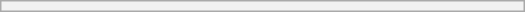<table class="wikitable"  style="width:350px; text-align:center; font-size:95%;">
<tr>
<th style="width:300px;" rowspan="4"></th>
</tr>
</table>
